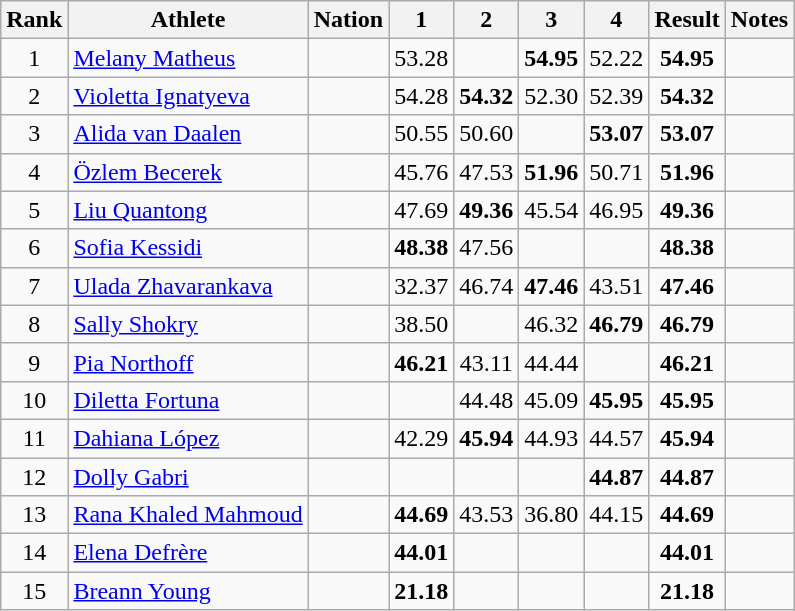<table class="wikitable sortable" style="text-align:center">
<tr>
<th>Rank</th>
<th>Athlete</th>
<th>Nation</th>
<th>1</th>
<th>2</th>
<th>3</th>
<th>4</th>
<th>Result</th>
<th>Notes</th>
</tr>
<tr>
<td>1</td>
<td align=left><a href='#'>Melany Matheus</a></td>
<td align=left></td>
<td>53.28</td>
<td></td>
<td><strong>54.95</strong></td>
<td>52.22</td>
<td><strong>54.95</strong></td>
<td></td>
</tr>
<tr>
<td>2</td>
<td align=left><a href='#'>Violetta Ignatyeva</a></td>
<td align=left></td>
<td>54.28</td>
<td><strong>54.32</strong></td>
<td>52.30</td>
<td>52.39</td>
<td><strong>54.32</strong></td>
<td></td>
</tr>
<tr>
<td>3</td>
<td align=left><a href='#'>Alida van Daalen</a></td>
<td align=left></td>
<td>50.55</td>
<td>50.60</td>
<td></td>
<td><strong>53.07</strong></td>
<td><strong>53.07</strong></td>
<td></td>
</tr>
<tr>
<td>4</td>
<td align=left><a href='#'>Özlem Becerek</a></td>
<td align=left></td>
<td>45.76</td>
<td>47.53</td>
<td><strong>51.96</strong></td>
<td>50.71</td>
<td><strong>51.96</strong></td>
<td></td>
</tr>
<tr>
<td>5</td>
<td align=left><a href='#'>Liu Quantong</a></td>
<td align=left></td>
<td>47.69</td>
<td><strong>49.36</strong></td>
<td>45.54</td>
<td>46.95</td>
<td><strong>49.36</strong></td>
<td></td>
</tr>
<tr>
<td>6</td>
<td align=left><a href='#'>Sofia Kessidi</a></td>
<td align=left></td>
<td><strong>48.38</strong></td>
<td>47.56</td>
<td></td>
<td></td>
<td><strong>48.38</strong></td>
<td></td>
</tr>
<tr>
<td>7</td>
<td align=left><a href='#'>Ulada Zhavarankava</a></td>
<td align=left></td>
<td>32.37</td>
<td>46.74</td>
<td><strong>47.46</strong></td>
<td>43.51</td>
<td><strong>47.46</strong></td>
<td></td>
</tr>
<tr>
<td>8</td>
<td align=left><a href='#'>Sally Shokry</a></td>
<td align=left></td>
<td>38.50</td>
<td></td>
<td>46.32</td>
<td><strong>46.79</strong></td>
<td><strong>46.79</strong></td>
<td></td>
</tr>
<tr>
<td>9</td>
<td align=left><a href='#'>Pia Northoff</a></td>
<td align=left></td>
<td><strong>46.21</strong></td>
<td>43.11</td>
<td>44.44</td>
<td></td>
<td><strong>46.21</strong></td>
<td></td>
</tr>
<tr>
<td>10</td>
<td align=left><a href='#'>Diletta Fortuna</a></td>
<td align=left></td>
<td></td>
<td>44.48</td>
<td>45.09</td>
<td><strong>45.95</strong></td>
<td><strong>45.95</strong></td>
<td></td>
</tr>
<tr>
<td>11</td>
<td align=left><a href='#'>Dahiana López</a></td>
<td align=left></td>
<td>42.29</td>
<td><strong>45.94</strong></td>
<td>44.93</td>
<td>44.57</td>
<td><strong>45.94</strong></td>
<td></td>
</tr>
<tr>
<td>12</td>
<td align=left><a href='#'>Dolly Gabri</a></td>
<td align=left></td>
<td></td>
<td></td>
<td></td>
<td><strong>44.87</strong></td>
<td><strong>44.87</strong></td>
<td></td>
</tr>
<tr>
<td>13</td>
<td align=left><a href='#'>Rana Khaled Mahmoud</a></td>
<td align=left></td>
<td><strong>44.69</strong></td>
<td>43.53</td>
<td>36.80</td>
<td>44.15</td>
<td><strong>44.69</strong></td>
<td></td>
</tr>
<tr>
<td>14</td>
<td align=left><a href='#'>Elena Defrère</a></td>
<td align=left></td>
<td><strong>44.01</strong></td>
<td></td>
<td></td>
<td></td>
<td><strong>44.01</strong></td>
<td></td>
</tr>
<tr>
<td>15</td>
<td align=left><a href='#'>Breann Young</a></td>
<td align=left></td>
<td><strong>21.18</strong></td>
<td></td>
<td></td>
<td></td>
<td><strong>21.18</strong></td>
<td></td>
</tr>
</table>
